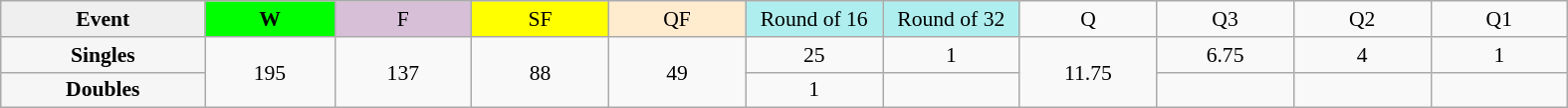<table class=wikitable style=font-size:90%;text-align:center>
<tr>
<td style="width:130px; background:#efefef;"><strong>Event</strong></td>
<td style="width:80px; background:lime;"><strong>W</strong></td>
<td style="width:85px; background:thistle;">F</td>
<td style="width:85px; background:#ff0;">SF</td>
<td style="width:85px; background:#ffebcd;">QF</td>
<td style="width:85px; background:#afeeee;">Round of 16</td>
<td style="width:85px; background:#afeeee;">Round of 32</td>
<td width=85>Q</td>
<td width=85>Q3</td>
<td width=85>Q2</td>
<td width=85>Q1</td>
</tr>
<tr>
<th style="background:#f6f6f6;">Singles</th>
<td rowspan=2>195</td>
<td rowspan=2>137</td>
<td rowspan=2>88</td>
<td rowspan=2>49</td>
<td>25</td>
<td>1</td>
<td rowspan=2>11.75</td>
<td>6.75</td>
<td>4</td>
<td>1</td>
</tr>
<tr>
<th style="background:#f6f6f6;">Doubles</th>
<td>1</td>
<td></td>
<td></td>
<td></td>
<td></td>
</tr>
</table>
